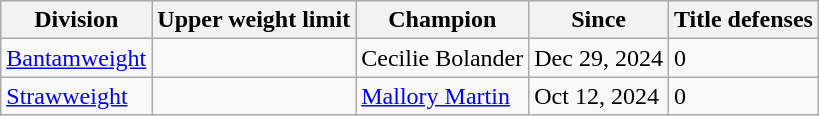<table class="wikitable">
<tr>
<th>Division</th>
<th>Upper weight limit</th>
<th>Champion</th>
<th>Since</th>
<th>Title defenses</th>
</tr>
<tr>
<td><a href='#'>Bantamweight</a></td>
<td></td>
<td> Cecilie Bolander</td>
<td>Dec 29, 2024</td>
<td>0</td>
</tr>
<tr>
<td><a href='#'>Strawweight</a></td>
<td></td>
<td> <a href='#'>Mallory Martin</a></td>
<td>Oct 12, 2024</td>
<td>0</td>
</tr>
</table>
